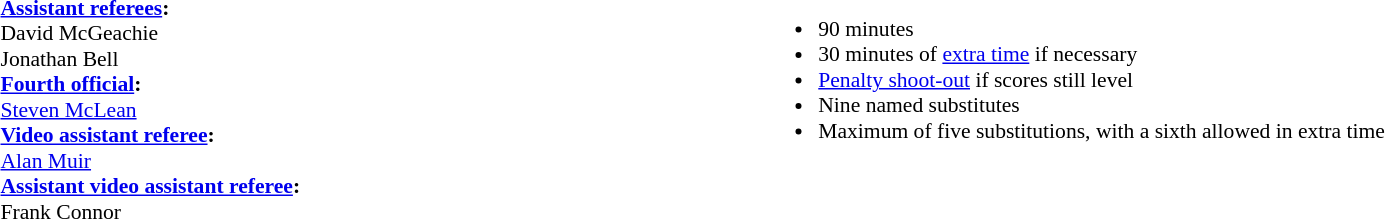<table style="width:100%; font-size:90%;">
<tr>
<td style="width:40%; vertical-align:top;"><br><strong><a href='#'>Assistant referees</a>:</strong>
<br>David McGeachie
<br>Jonathan Bell
<br><strong><a href='#'>Fourth official</a>:</strong>
<br><a href='#'>Steven McLean</a>
<br><strong><a href='#'>Video assistant referee</a>:</strong>
<br><a href='#'>Alan Muir</a>
<br><strong><a href='#'>Assistant video assistant referee</a>:</strong>
<br>Frank Connor</td>
<td style="width:60%; vertical-align:top;"><br><ul><li>90 minutes</li><li>30 minutes of <a href='#'>extra time</a> if necessary</li><li><a href='#'>Penalty shoot-out</a> if scores still level</li><li>Nine named substitutes</li><li>Maximum of five substitutions, with a sixth allowed in extra time</li></ul></td>
</tr>
</table>
